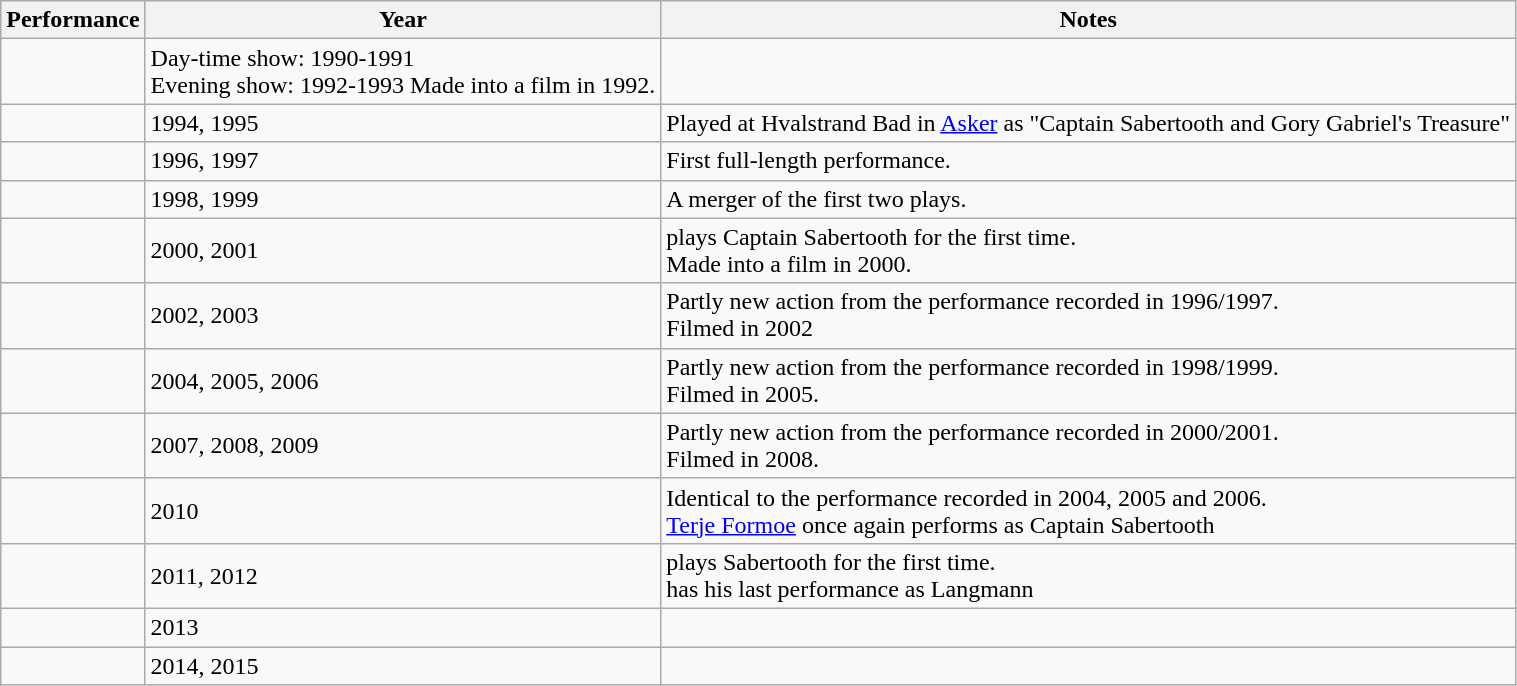<table class="wikitable">
<tr>
<th>Performance</th>
<th>Year</th>
<th>Notes</th>
</tr>
<tr>
<td></td>
<td>Day-time show: 1990-1991<br>Evening show: 1992-1993
Made into a film in 1992.</td>
<td></td>
</tr>
<tr>
<td></td>
<td>1994, 1995</td>
<td>Played at Hvalstrand Bad in <a href='#'>Asker</a> as "Captain Sabertooth and Gory Gabriel's Treasure"</td>
</tr>
<tr>
<td></td>
<td>1996, 1997</td>
<td>First full-length performance.</td>
</tr>
<tr>
<td></td>
<td>1998, 1999</td>
<td>A merger of the first two plays.</td>
</tr>
<tr>
<td></td>
<td>2000, 2001</td>
<td> plays Captain Sabertooth for the first time.<br>Made into a film in 2000.</td>
</tr>
<tr>
<td></td>
<td>2002, 2003</td>
<td>Partly new action from the performance recorded in 1996/1997.<br>Filmed in 2002</td>
</tr>
<tr>
<td></td>
<td>2004, 2005, 2006</td>
<td>Partly new action from the performance recorded in 1998/1999.<br>Filmed in 2005.</td>
</tr>
<tr>
<td></td>
<td>2007, 2008, 2009</td>
<td>Partly new action from the performance recorded in 2000/2001.<br>Filmed in 2008.</td>
</tr>
<tr>
<td></td>
<td>2010</td>
<td>Identical to the performance recorded in 2004, 2005 and 2006.<br><a href='#'>Terje Formoe</a> once again performs as Captain Sabertooth</td>
</tr>
<tr>
<td></td>
<td>2011, 2012</td>
<td> plays Sabertooth for the first time.<br> has his last performance as Langmann</td>
</tr>
<tr>
<td></td>
<td>2013</td>
<td></td>
</tr>
<tr>
<td></td>
<td>2014, 2015</td>
<td></td>
</tr>
</table>
